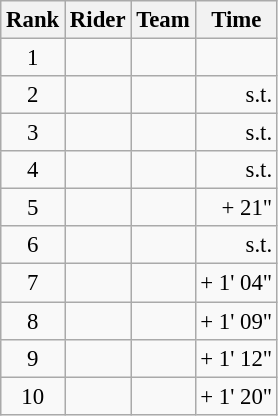<table class="wikitable" style="font-size:95%;">
<tr>
<th>Rank</th>
<th>Rider</th>
<th>Team</th>
<th>Time</th>
</tr>
<tr>
<td align=center>1</td>
<td></td>
<td></td>
<td align="right"></td>
</tr>
<tr>
<td align=center>2</td>
<td></td>
<td></td>
<td align="right">s.t.</td>
</tr>
<tr>
<td align=center>3</td>
<td></td>
<td></td>
<td align="right">s.t.</td>
</tr>
<tr>
<td align=center>4</td>
<td></td>
<td></td>
<td align="right">s.t.</td>
</tr>
<tr>
<td align=center>5</td>
<td> </td>
<td></td>
<td align="right">+ 21"</td>
</tr>
<tr>
<td align=center>6</td>
<td></td>
<td></td>
<td align="right">s.t.</td>
</tr>
<tr>
<td align=center>7</td>
<td></td>
<td></td>
<td align="right">+ 1' 04"</td>
</tr>
<tr>
<td align=center>8</td>
<td></td>
<td></td>
<td align="right">+ 1' 09"</td>
</tr>
<tr>
<td align=center>9</td>
<td></td>
<td></td>
<td align="right">+ 1' 12"</td>
</tr>
<tr>
<td align=center>10</td>
<td></td>
<td></td>
<td align="right">+ 1' 20"</td>
</tr>
</table>
